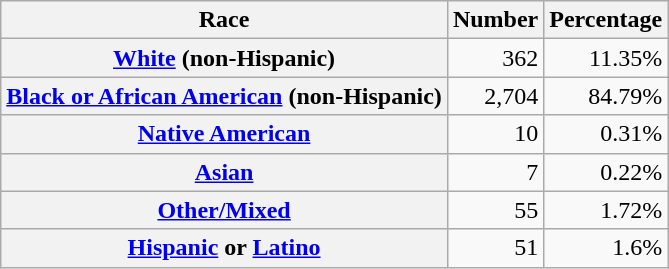<table class="wikitable" style="text-align:right">
<tr>
<th scope="col">Race</th>
<th scope="col">Number</th>
<th scope="col">Percentage</th>
</tr>
<tr>
<th scope="row"><a href='#'>White</a> (non-Hispanic)</th>
<td>362</td>
<td>11.35%</td>
</tr>
<tr>
<th scope="row"><a href='#'>Black or African American</a> (non-Hispanic)</th>
<td>2,704</td>
<td>84.79%</td>
</tr>
<tr>
<th scope="row"><a href='#'>Native American</a></th>
<td>10</td>
<td>0.31%</td>
</tr>
<tr>
<th scope="row"><a href='#'>Asian</a></th>
<td>7</td>
<td>0.22%</td>
</tr>
<tr>
<th scope="row"><a href='#'>Other/Mixed</a></th>
<td>55</td>
<td>1.72%</td>
</tr>
<tr>
<th scope="row"><a href='#'>Hispanic</a> or <a href='#'>Latino</a></th>
<td>51</td>
<td>1.6%</td>
</tr>
</table>
